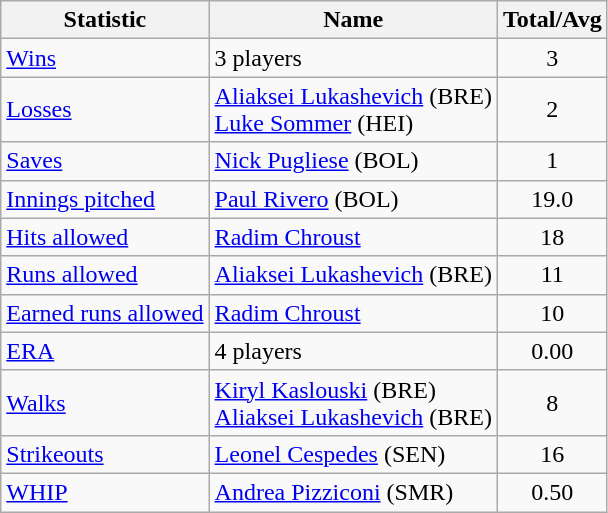<table class=wikitable>
<tr>
<th>Statistic</th>
<th>Name</th>
<th>Total/Avg</th>
</tr>
<tr>
<td><a href='#'>Wins</a></td>
<td>3 players</td>
<td align=center>3</td>
</tr>
<tr>
<td><a href='#'>Losses</a></td>
<td> <a href='#'>Aliaksei Lukashevich</a> (BRE)<br> <a href='#'>Luke Sommer</a> (HEI)</td>
<td align=center>2</td>
</tr>
<tr>
<td><a href='#'>Saves</a></td>
<td> <a href='#'>Nick Pugliese</a> (BOL)</td>
<td align=center>1</td>
</tr>
<tr>
<td><a href='#'>Innings pitched</a></td>
<td> <a href='#'>Paul Rivero</a> (BOL)</td>
<td align=center>19.0</td>
</tr>
<tr>
<td><a href='#'>Hits allowed</a></td>
<td> <a href='#'>Radim Chroust</a></td>
<td align=center>18</td>
</tr>
<tr>
<td><a href='#'>Runs allowed</a></td>
<td> <a href='#'>Aliaksei Lukashevich</a> (BRE)</td>
<td align=center>11</td>
</tr>
<tr>
<td><a href='#'>Earned runs allowed</a></td>
<td> <a href='#'>Radim Chroust</a></td>
<td align=center>10</td>
</tr>
<tr>
<td><a href='#'>ERA</a></td>
<td>4 players</td>
<td align=center>0.00</td>
</tr>
<tr>
<td><a href='#'>Walks</a></td>
<td> <a href='#'>Kiryl Kaslouski</a> (BRE)<br> <a href='#'>Aliaksei Lukashevich</a> (BRE)</td>
<td align=center>8</td>
</tr>
<tr>
<td><a href='#'>Strikeouts</a></td>
<td> <a href='#'>Leonel Cespedes</a> (SEN)</td>
<td align=center>16</td>
</tr>
<tr>
<td><a href='#'>WHIP</a></td>
<td> <a href='#'>Andrea Pizziconi</a> (SMR)</td>
<td align=center>0.50</td>
</tr>
</table>
